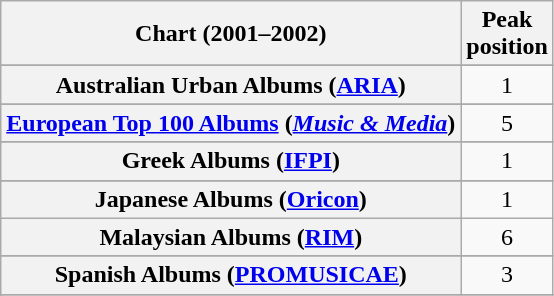<table class="wikitable sortable plainrowheaders" style="text-align:center">
<tr>
<th scope="col">Chart (2001–2002)</th>
<th scope="col">Peak<br>position</th>
</tr>
<tr>
</tr>
<tr>
<th scope="row">Australian Urban Albums (<a href='#'>ARIA</a>)</th>
<td>1</td>
</tr>
<tr>
</tr>
<tr>
</tr>
<tr>
</tr>
<tr>
</tr>
<tr>
</tr>
<tr>
</tr>
<tr>
<th scope="row"><a href='#'>European Top 100 Albums</a> (<em><a href='#'>Music & Media</a></em>)</th>
<td>5</td>
</tr>
<tr>
</tr>
<tr>
</tr>
<tr>
<th scope="row">Greek Albums (<a href='#'>IFPI</a>)</th>
<td>1</td>
</tr>
<tr>
</tr>
<tr>
</tr>
<tr>
</tr>
<tr>
<th scope="row">Japanese Albums (<a href='#'>Oricon</a>)</th>
<td>1</td>
</tr>
<tr>
<th scope="row">Malaysian Albums (<a href='#'>RIM</a>)</th>
<td>6</td>
</tr>
<tr>
</tr>
<tr>
</tr>
<tr>
</tr>
<tr>
</tr>
<tr>
<th scope="row">Spanish Albums (<a href='#'>PROMUSICAE</a>)</th>
<td>3</td>
</tr>
<tr>
</tr>
<tr>
</tr>
<tr>
</tr>
<tr>
</tr>
<tr>
</tr>
<tr>
</tr>
<tr>
</tr>
<tr>
</tr>
</table>
